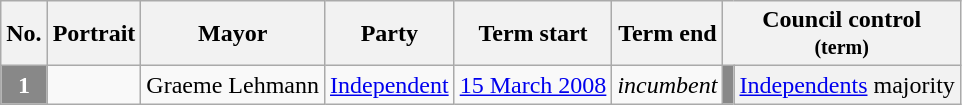<table class="wikitable">
<tr>
<th>No.</th>
<th>Portrait</th>
<th>Mayor</th>
<th>Party</th>
<th>Term start</th>
<th>Term end</th>
<th colspan="3">Council control <br> <small> (term) </small></th>
</tr>
<tr>
<th style="background:#888888; color:white">1</th>
<td align="center"></td>
<td align="center">Graeme Lehmann</td>
<td align="center"><a href='#'>Independent</a></td>
<td align="center"><a href='#'>15 March 2008</a></td>
<td align="center"><em>incumbent</em></td>
<td rowspan="3" style="background-color:#888888; border-bottom:solid 0 gray"></td>
<th rowspan="3" style="font-weight:normal"><a href='#'>Independents</a> majority <br> <small></small></th>
</tr>
</table>
